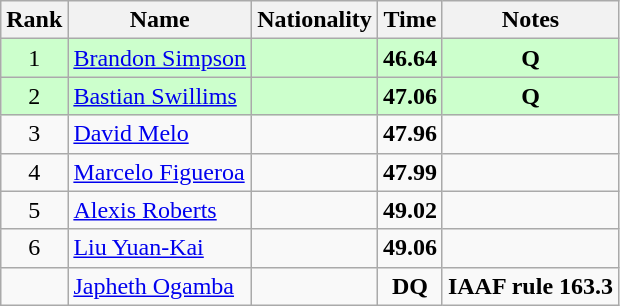<table class="wikitable sortable" style="text-align:center">
<tr>
<th>Rank</th>
<th>Name</th>
<th>Nationality</th>
<th>Time</th>
<th>Notes</th>
</tr>
<tr bgcolor=ccffcc>
<td>1</td>
<td align=left><a href='#'>Brandon Simpson</a></td>
<td align=left></td>
<td><strong>46.64</strong></td>
<td><strong>Q</strong></td>
</tr>
<tr bgcolor=ccffcc>
<td>2</td>
<td align=left><a href='#'>Bastian Swillims</a></td>
<td align=left></td>
<td><strong>47.06</strong></td>
<td><strong>Q</strong></td>
</tr>
<tr>
<td>3</td>
<td align=left><a href='#'>David Melo</a></td>
<td align=left></td>
<td><strong>47.96</strong></td>
<td></td>
</tr>
<tr>
<td>4</td>
<td align=left><a href='#'>Marcelo Figueroa</a></td>
<td align=left></td>
<td><strong>47.99</strong></td>
<td></td>
</tr>
<tr>
<td>5</td>
<td align=left><a href='#'>Alexis Roberts</a></td>
<td align=left></td>
<td><strong>49.02</strong></td>
<td></td>
</tr>
<tr>
<td>6</td>
<td align=left><a href='#'>Liu Yuan-Kai</a></td>
<td align=left></td>
<td><strong>49.06</strong></td>
<td></td>
</tr>
<tr>
<td></td>
<td align=left><a href='#'>Japheth Ogamba</a></td>
<td align=left></td>
<td><strong>DQ</strong></td>
<td><strong>IAAF rule 163.3</strong></td>
</tr>
</table>
